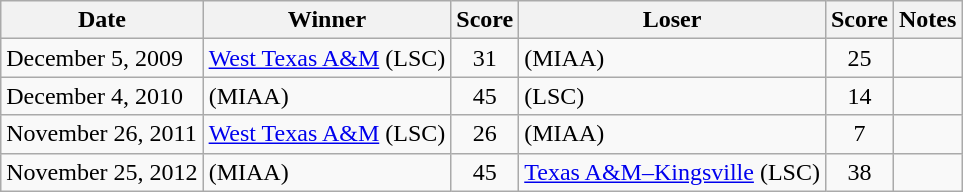<table class="wikitable sortable" font=90%">
<tr>
<th>Date</th>
<th>Winner</th>
<th>Score</th>
<th>Loser</th>
<th>Score</th>
<th>Notes</th>
</tr>
<tr>
<td>December 5, 2009</td>
<td><a href='#'>West Texas A&M</a> (LSC)</td>
<td align=center>31</td>
<td> (MIAA)</td>
<td align=center>25</td>
<td align=center></td>
</tr>
<tr>
<td>December 4, 2010</td>
<td> (MIAA)</td>
<td align=center>45</td>
<td> (LSC)</td>
<td align=center>14</td>
<td align=center></td>
</tr>
<tr>
<td>November 26, 2011</td>
<td><a href='#'>West Texas A&M</a> (LSC)</td>
<td align=center>26</td>
<td> (MIAA)</td>
<td align=center>7</td>
<td align=center></td>
</tr>
<tr>
<td>November 25, 2012</td>
<td> (MIAA)</td>
<td align=center>45</td>
<td><a href='#'>Texas A&M–Kingsville</a> (LSC)</td>
<td align=center>38</td>
<td align=center></td>
</tr>
</table>
